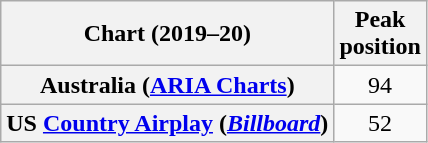<table class="wikitable sortable plainrowheaders" style="text-align:center">
<tr>
<th scope="col">Chart (2019–20)</th>
<th scope="col">Peak<br>position</th>
</tr>
<tr>
<th scope="row">Australia (<a href='#'>ARIA Charts</a>)</th>
<td>94</td>
</tr>
<tr>
<th scope="row">US <a href='#'>Country Airplay</a> (<em><a href='#'>Billboard</a></em>)</th>
<td>52</td>
</tr>
</table>
